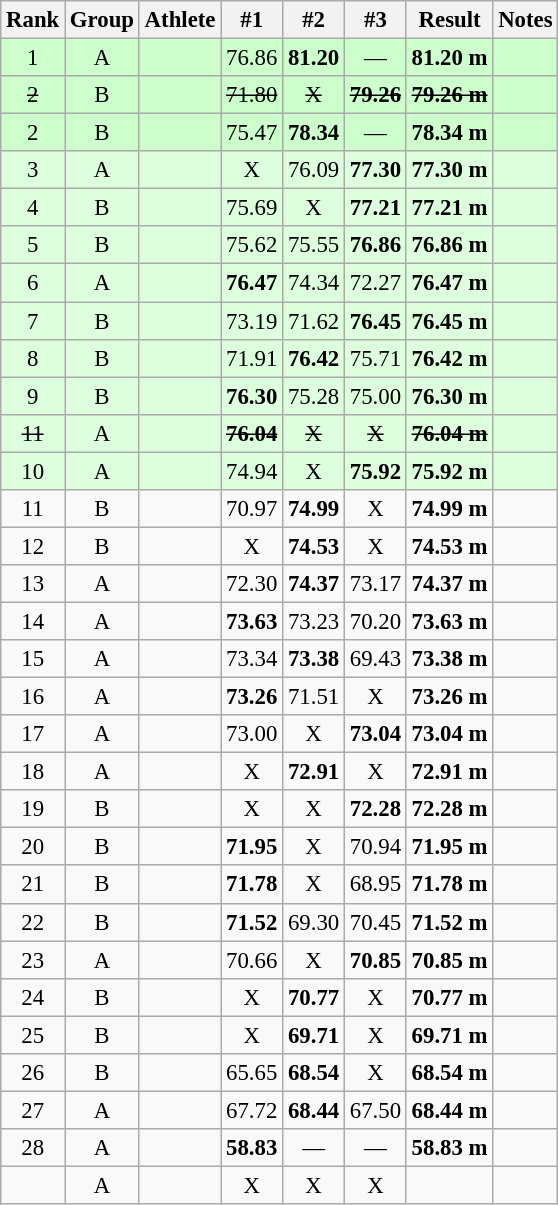<table class="wikitable sortable" style="text-align:center;font-size:95%">
<tr>
<th>Rank</th>
<th>Group</th>
<th>Athlete</th>
<th>#1</th>
<th>#2</th>
<th>#3</th>
<th>Result</th>
<th>Notes</th>
</tr>
<tr style="background:#ccffcc;">
<td>1</td>
<td>A</td>
<td align=left></td>
<td>76.86</td>
<td><strong>81.20</strong></td>
<td>—</td>
<td><strong>81.20 m </strong></td>
<td></td>
</tr>
<tr style="background:#ccffcc;">
<td><s>2</s></td>
<td>B</td>
<td align=left><s></s></td>
<td><s>71.80</s></td>
<td><s>X</s></td>
<td><s><strong>79.26</strong></s></td>
<td><s><strong>79.26 m</strong></s></td>
<td></td>
</tr>
<tr style="background:#ccffcc;">
<td>2</td>
<td>B</td>
<td align=left></td>
<td>75.47</td>
<td><strong>78.34</strong></td>
<td>—</td>
<td><strong>78.34 m</strong></td>
<td></td>
</tr>
<tr style="background:#ddffdd;">
<td>3</td>
<td>A</td>
<td align=left></td>
<td>X</td>
<td>76.09</td>
<td><strong>77.30</strong></td>
<td><strong>77.30 m </strong></td>
<td></td>
</tr>
<tr style="background:#ddffdd;">
<td>4</td>
<td>B</td>
<td align=left></td>
<td>75.69</td>
<td>X</td>
<td><strong>77.21</strong></td>
<td><strong>77.21 m</strong></td>
<td></td>
</tr>
<tr style="background:#ddffdd;">
<td>5</td>
<td>B</td>
<td align=left></td>
<td>75.62</td>
<td>75.55</td>
<td><strong>76.86</strong></td>
<td><strong>76.86 m</strong></td>
<td></td>
</tr>
<tr style="background:#ddffdd;">
<td>6</td>
<td>A</td>
<td align=left></td>
<td><strong>76.47</strong></td>
<td>74.34</td>
<td>72.27</td>
<td><strong>76.47 m </strong></td>
<td></td>
</tr>
<tr style="background:#ddffdd;">
<td>7</td>
<td>B</td>
<td align=left></td>
<td>73.19</td>
<td>71.62</td>
<td><strong>76.45</strong></td>
<td><strong>76.45 m</strong></td>
<td></td>
</tr>
<tr style="background:#ddffdd;">
<td>8</td>
<td>B</td>
<td align=left></td>
<td>71.91</td>
<td><strong>76.42</strong></td>
<td>75.71</td>
<td><strong>76.42 m</strong></td>
<td></td>
</tr>
<tr style="background:#ddffdd;">
<td>9</td>
<td>B</td>
<td align=left></td>
<td><strong>76.30</strong></td>
<td>75.28</td>
<td>75.00</td>
<td><strong>76.30 m</strong></td>
<td></td>
</tr>
<tr style="background:#ddffdd;">
<td><s>11</s></td>
<td>A</td>
<td align=left><s></s></td>
<td><s><strong>76.04</strong></s></td>
<td><s>X</s></td>
<td><s>X</s></td>
<td><s><strong>76.04 m</strong></s></td>
<td></td>
</tr>
<tr style="background:#ddffdd;">
<td>10</td>
<td>A</td>
<td align=left></td>
<td>74.94</td>
<td>X</td>
<td><strong>75.92</strong></td>
<td><strong>75.92 m </strong></td>
<td></td>
</tr>
<tr>
<td>11</td>
<td>B</td>
<td align=left></td>
<td>70.97</td>
<td><strong>74.99</strong></td>
<td>X</td>
<td><strong>74.99 m</strong></td>
<td></td>
</tr>
<tr>
<td>12</td>
<td>B</td>
<td align=left></td>
<td>X</td>
<td><strong>74.53</strong></td>
<td>X</td>
<td><strong>74.53 m</strong></td>
<td></td>
</tr>
<tr>
<td>13</td>
<td>A</td>
<td align=left></td>
<td>72.30</td>
<td><strong>74.37</strong></td>
<td>73.17</td>
<td><strong>74.37 m </strong></td>
<td></td>
</tr>
<tr>
<td>14</td>
<td>A</td>
<td align=left></td>
<td><strong>73.63</strong></td>
<td>73.23</td>
<td>70.20</td>
<td><strong>73.63 m </strong></td>
<td></td>
</tr>
<tr>
<td>15</td>
<td>A</td>
<td align=left></td>
<td>73.34</td>
<td><strong>73.38</strong></td>
<td>69.43</td>
<td><strong>73.38 m </strong></td>
<td></td>
</tr>
<tr>
<td>16</td>
<td>A</td>
<td align=left></td>
<td><strong>73.26</strong></td>
<td>71.51</td>
<td>X</td>
<td><strong>73.26 m </strong></td>
<td></td>
</tr>
<tr>
<td>17</td>
<td>A</td>
<td align=left></td>
<td>73.00</td>
<td>X</td>
<td><strong>73.04</strong></td>
<td><strong>73.04 m </strong></td>
<td></td>
</tr>
<tr>
<td>18</td>
<td>A</td>
<td align=left></td>
<td>X</td>
<td><strong>72.91</strong></td>
<td>X</td>
<td><strong>72.91 m </strong></td>
<td></td>
</tr>
<tr>
<td>19</td>
<td>B</td>
<td align=left></td>
<td>X</td>
<td>X</td>
<td><strong>72.28</strong></td>
<td><strong>72.28 m</strong></td>
<td></td>
</tr>
<tr>
<td>20</td>
<td>B</td>
<td align=left></td>
<td><strong>71.95</strong></td>
<td>X</td>
<td>70.94</td>
<td><strong>71.95 m</strong></td>
<td></td>
</tr>
<tr>
<td>21</td>
<td>B</td>
<td align=left></td>
<td><strong>71.78</strong></td>
<td>X</td>
<td>68.95</td>
<td><strong>71.78 m</strong></td>
<td></td>
</tr>
<tr>
<td>22</td>
<td>B</td>
<td align=left></td>
<td><strong>71.52</strong></td>
<td>69.30</td>
<td>70.45</td>
<td><strong>71.52 m</strong></td>
<td></td>
</tr>
<tr>
<td>23</td>
<td>A</td>
<td align=left></td>
<td>70.66</td>
<td>X</td>
<td><strong>70.85</strong></td>
<td><strong>70.85 m </strong></td>
<td></td>
</tr>
<tr>
<td>24</td>
<td>B</td>
<td align=left></td>
<td>X</td>
<td><strong>70.77</strong></td>
<td>X</td>
<td><strong>70.77 m</strong></td>
<td></td>
</tr>
<tr>
<td>25</td>
<td>B</td>
<td align=left></td>
<td>X</td>
<td><strong>69.71</strong></td>
<td>X</td>
<td><strong>69.71 m</strong></td>
<td></td>
</tr>
<tr>
<td>26</td>
<td>B</td>
<td align=left></td>
<td>65.65</td>
<td><strong>68.54</strong></td>
<td>X</td>
<td><strong>68.54 m</strong></td>
<td></td>
</tr>
<tr>
<td>27</td>
<td>A</td>
<td align=left></td>
<td>67.72</td>
<td><strong>68.44</strong></td>
<td>67.50</td>
<td><strong>68.44 m </strong></td>
<td></td>
</tr>
<tr>
<td>28</td>
<td>A</td>
<td align=left></td>
<td><strong>58.83</strong></td>
<td>—</td>
<td>—</td>
<td><strong>58.83 m </strong></td>
<td></td>
</tr>
<tr>
<td></td>
<td>A</td>
<td align=left></td>
<td>X</td>
<td>X</td>
<td>X</td>
<td><strong> </strong></td>
<td></td>
</tr>
</table>
